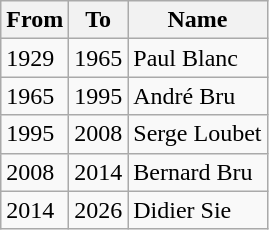<table class="wikitable">
<tr>
<th>From</th>
<th>To</th>
<th>Name</th>
</tr>
<tr>
<td>1929</td>
<td>1965</td>
<td>Paul Blanc</td>
</tr>
<tr>
<td>1965</td>
<td>1995</td>
<td>André Bru</td>
</tr>
<tr>
<td>1995</td>
<td>2008</td>
<td>Serge Loubet</td>
</tr>
<tr>
<td>2008</td>
<td>2014</td>
<td>Bernard Bru</td>
</tr>
<tr>
<td>2014</td>
<td>2026</td>
<td>Didier Sie</td>
</tr>
</table>
